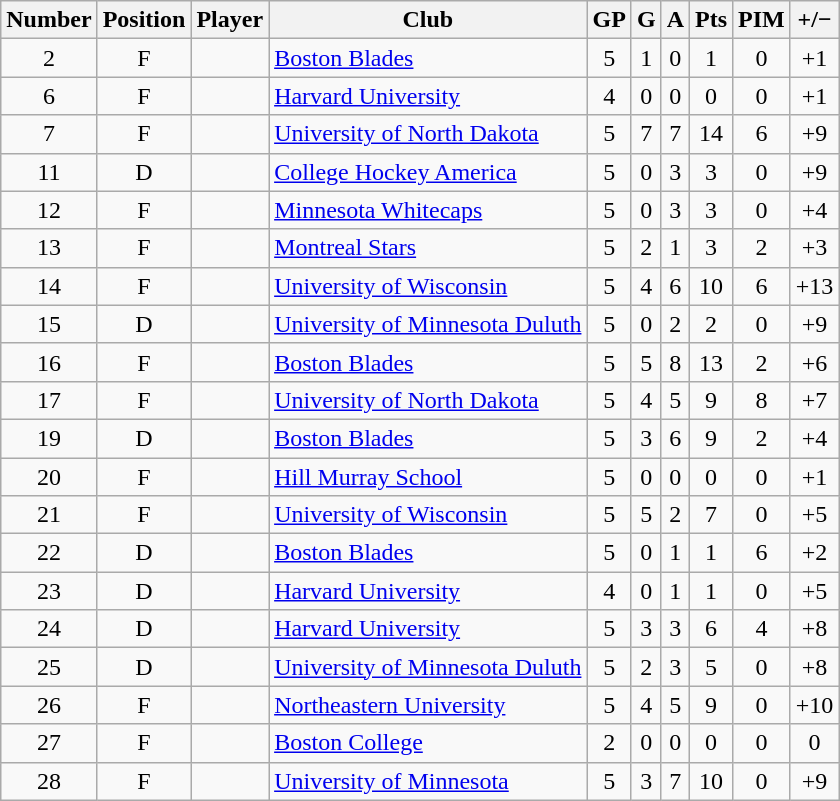<table class="wikitable sortable" style="text-align: center;">
<tr>
<th>Number</th>
<th>Position</th>
<th>Player</th>
<th>Club</th>
<th>GP</th>
<th>G</th>
<th>A</th>
<th>Pts</th>
<th>PIM</th>
<th>+/−</th>
</tr>
<tr>
<td>2</td>
<td>F</td>
<td align=left></td>
<td align=left> <a href='#'>Boston Blades</a></td>
<td>5</td>
<td>1</td>
<td>0</td>
<td>1</td>
<td>0</td>
<td>+1</td>
</tr>
<tr>
<td>6</td>
<td>F</td>
<td align=left></td>
<td align=left> <a href='#'>Harvard University</a></td>
<td>4</td>
<td>0</td>
<td>0</td>
<td>0</td>
<td>0</td>
<td>+1</td>
</tr>
<tr>
<td>7</td>
<td>F</td>
<td align=left></td>
<td align=left> <a href='#'>University of North Dakota</a></td>
<td>5</td>
<td>7</td>
<td>7</td>
<td>14</td>
<td>6</td>
<td>+9</td>
</tr>
<tr>
<td>11</td>
<td>D</td>
<td align=left></td>
<td align=left> <a href='#'>College Hockey America</a></td>
<td>5</td>
<td>0</td>
<td>3</td>
<td>3</td>
<td>0</td>
<td>+9</td>
</tr>
<tr>
<td>12</td>
<td>F</td>
<td align=left></td>
<td align=left> <a href='#'>Minnesota Whitecaps</a></td>
<td>5</td>
<td>0</td>
<td>3</td>
<td>3</td>
<td>0</td>
<td>+4</td>
</tr>
<tr>
<td>13</td>
<td>F</td>
<td align=left></td>
<td align=left> <a href='#'>Montreal Stars</a></td>
<td>5</td>
<td>2</td>
<td>1</td>
<td>3</td>
<td>2</td>
<td>+3</td>
</tr>
<tr>
<td>14</td>
<td>F</td>
<td align=left></td>
<td align=left> <a href='#'>University of Wisconsin</a></td>
<td>5</td>
<td>4</td>
<td>6</td>
<td>10</td>
<td>6</td>
<td>+13</td>
</tr>
<tr>
<td>15</td>
<td>D</td>
<td align=left></td>
<td align=left> <a href='#'>University of Minnesota Duluth</a></td>
<td>5</td>
<td>0</td>
<td>2</td>
<td>2</td>
<td>0</td>
<td>+9</td>
</tr>
<tr>
<td>16</td>
<td>F</td>
<td align=left></td>
<td align=left> <a href='#'>Boston Blades</a></td>
<td>5</td>
<td>5</td>
<td>8</td>
<td>13</td>
<td>2</td>
<td>+6</td>
</tr>
<tr>
<td>17</td>
<td>F</td>
<td align=left></td>
<td align=left> <a href='#'>University of North Dakota</a></td>
<td>5</td>
<td>4</td>
<td>5</td>
<td>9</td>
<td>8</td>
<td>+7</td>
</tr>
<tr>
<td>19</td>
<td>D</td>
<td align=left></td>
<td align=left> <a href='#'>Boston Blades</a></td>
<td>5</td>
<td>3</td>
<td>6</td>
<td>9</td>
<td>2</td>
<td>+4</td>
</tr>
<tr>
<td>20</td>
<td>F</td>
<td align=left></td>
<td align=left> <a href='#'>Hill Murray School</a></td>
<td>5</td>
<td>0</td>
<td>0</td>
<td>0</td>
<td>0</td>
<td>+1</td>
</tr>
<tr>
<td>21</td>
<td>F</td>
<td align=left></td>
<td align=left> <a href='#'>University of Wisconsin</a></td>
<td>5</td>
<td>5</td>
<td>2</td>
<td>7</td>
<td>0</td>
<td>+5</td>
</tr>
<tr>
<td>22</td>
<td>D</td>
<td align=left></td>
<td align=left> <a href='#'>Boston Blades</a></td>
<td>5</td>
<td>0</td>
<td>1</td>
<td>1</td>
<td>6</td>
<td>+2</td>
</tr>
<tr>
<td>23</td>
<td>D</td>
<td align=left></td>
<td align=left> <a href='#'>Harvard University</a></td>
<td>4</td>
<td>0</td>
<td>1</td>
<td>1</td>
<td>0</td>
<td>+5</td>
</tr>
<tr>
<td>24</td>
<td>D</td>
<td align=left></td>
<td align=left> <a href='#'>Harvard University</a></td>
<td>5</td>
<td>3</td>
<td>3</td>
<td>6</td>
<td>4</td>
<td>+8</td>
</tr>
<tr>
<td>25</td>
<td>D</td>
<td align=left></td>
<td align=left> <a href='#'>University of Minnesota Duluth</a></td>
<td>5</td>
<td>2</td>
<td>3</td>
<td>5</td>
<td>0</td>
<td>+8</td>
</tr>
<tr>
<td>26</td>
<td>F</td>
<td align=left></td>
<td align=left> <a href='#'>Northeastern University</a></td>
<td>5</td>
<td>4</td>
<td>5</td>
<td>9</td>
<td>0</td>
<td>+10</td>
</tr>
<tr>
<td>27</td>
<td>F</td>
<td align=left></td>
<td align=left> <a href='#'>Boston College</a></td>
<td>2</td>
<td>0</td>
<td>0</td>
<td>0</td>
<td>0</td>
<td>0</td>
</tr>
<tr>
<td>28</td>
<td>F</td>
<td align=left></td>
<td align=left> <a href='#'>University of Minnesota</a></td>
<td>5</td>
<td>3</td>
<td>7</td>
<td>10</td>
<td>0</td>
<td>+9</td>
</tr>
</table>
